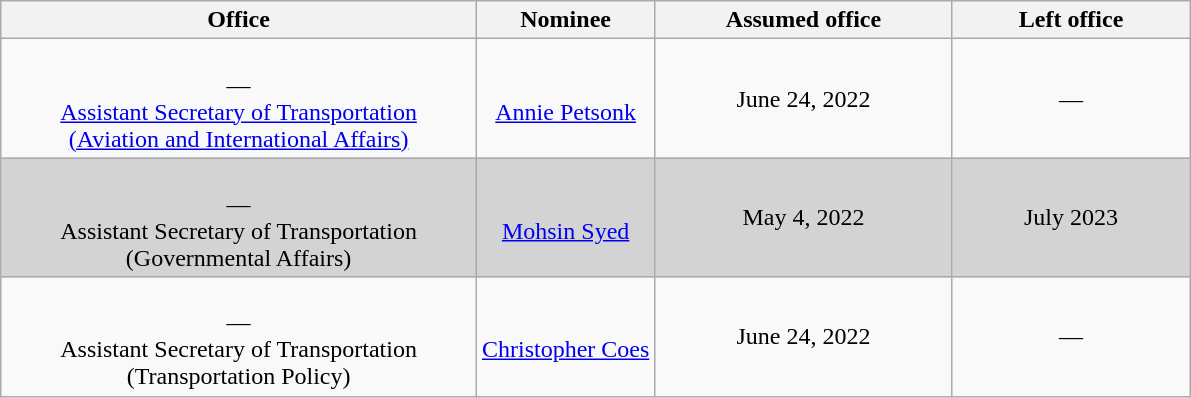<table class="wikitable sortable" style="text-align:center">
<tr>
<th style="width:40%;">Office</th>
<th style="width:15%;">Nominee</th>
<th style="width:25%;" data-sort-type="date">Assumed office</th>
<th style="width:20%;" data-sort-type="date">Left office</th>
</tr>
<tr>
<td><br>—<br><a href='#'>Assistant Secretary of Transportation<br>(Aviation and International Affairs)</a></td>
<td><br><a href='#'>Annie Petsonk</a></td>
<td>June 24, 2022<br></td>
<td>—</td>
</tr>
<tr style="background:lightgray;">
<td><br>—<br>Assistant Secretary of Transportation<br>(Governmental Affairs)</td>
<td><br><a href='#'>Mohsin Syed</a></td>
<td>May 4, 2022<br></td>
<td>July 2023</td>
</tr>
<tr>
<td><br>—<br>Assistant Secretary of Transportation<br>(Transportation Policy)</td>
<td> <br> <a href='#'>Christopher Coes</a></td>
<td>June 24, 2022<br></td>
<td>—</td>
</tr>
</table>
